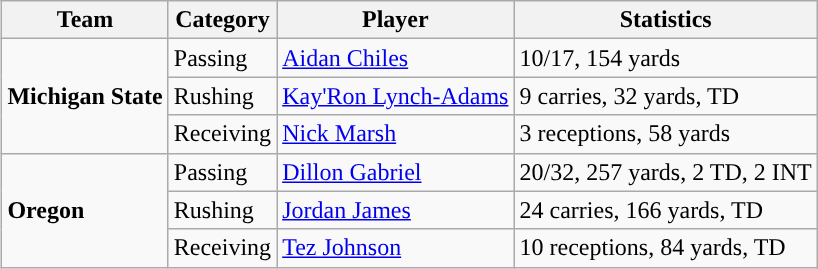<table class="wikitable" style="float: right;">
<tr>
<th>Team</th>
<th>Category</th>
<th>Player</th>
<th>Statistics</th>
</tr>
<tr>
<td rowspan=3><strong>Michigan State</strong></td>
<td>Passing</td>
<td><a href='#'>Aidan Chiles</a></td>
<td>10/17, 154 yards</td>
</tr>
<tr>
<td>Rushing</td>
<td><a href='#'>Kay'Ron Lynch-Adams</a></td>
<td>9 carries, 32 yards, TD</td>
</tr>
<tr>
<td>Receiving</td>
<td><a href='#'>Nick Marsh</a></td>
<td>3 receptions, 58 yards</td>
</tr>
<tr>
<td rowspan=3><strong>Oregon</strong></td>
<td>Passing</td>
<td><a href='#'>Dillon Gabriel</a></td>
<td>20/32, 257 yards, 2 TD, 2 INT</td>
</tr>
<tr>
<td>Rushing</td>
<td><a href='#'>Jordan James</a></td>
<td>24 carries, 166 yards, TD</td>
</tr>
<tr>
<td>Receiving</td>
<td><a href='#'>Tez Johnson</a></td>
<td>10 receptions, 84 yards, TD</td>
</tr>
</table>
